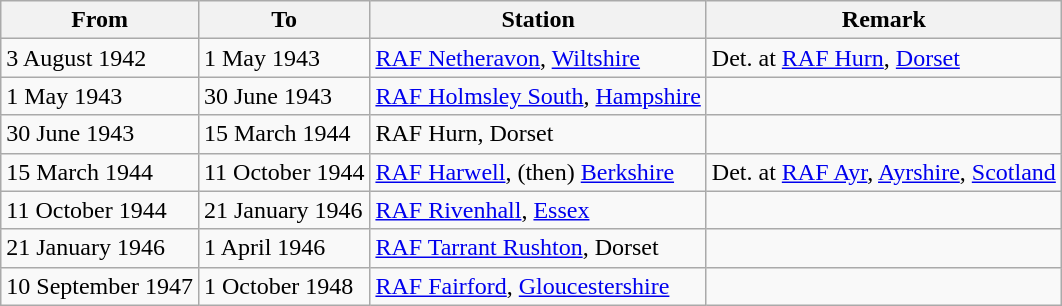<table class="wikitable">
<tr>
<th>From</th>
<th>To</th>
<th>Station</th>
<th>Remark</th>
</tr>
<tr>
<td>3 August 1942</td>
<td>1 May 1943</td>
<td><a href='#'>RAF Netheravon</a>, <a href='#'>Wiltshire</a></td>
<td>Det. at <a href='#'>RAF Hurn</a>, <a href='#'>Dorset</a></td>
</tr>
<tr>
<td>1 May 1943</td>
<td>30 June 1943</td>
<td><a href='#'>RAF Holmsley South</a>, <a href='#'>Hampshire</a></td>
<td></td>
</tr>
<tr>
<td>30 June 1943</td>
<td>15 March 1944</td>
<td>RAF Hurn, Dorset</td>
<td></td>
</tr>
<tr>
<td>15 March 1944</td>
<td>11 October 1944</td>
<td><a href='#'>RAF Harwell</a>, (then) <a href='#'>Berkshire</a></td>
<td>Det. at <a href='#'>RAF Ayr</a>, <a href='#'>Ayrshire</a>, <a href='#'>Scotland</a></td>
</tr>
<tr>
<td>11 October 1944</td>
<td>21 January 1946</td>
<td><a href='#'>RAF Rivenhall</a>, <a href='#'>Essex</a></td>
<td></td>
</tr>
<tr>
<td>21 January 1946</td>
<td>1 April 1946</td>
<td><a href='#'>RAF Tarrant Rushton</a>, Dorset</td>
<td></td>
</tr>
<tr>
<td>10 September 1947</td>
<td>1 October 1948</td>
<td><a href='#'>RAF Fairford</a>, <a href='#'>Gloucestershire</a></td>
<td></td>
</tr>
</table>
